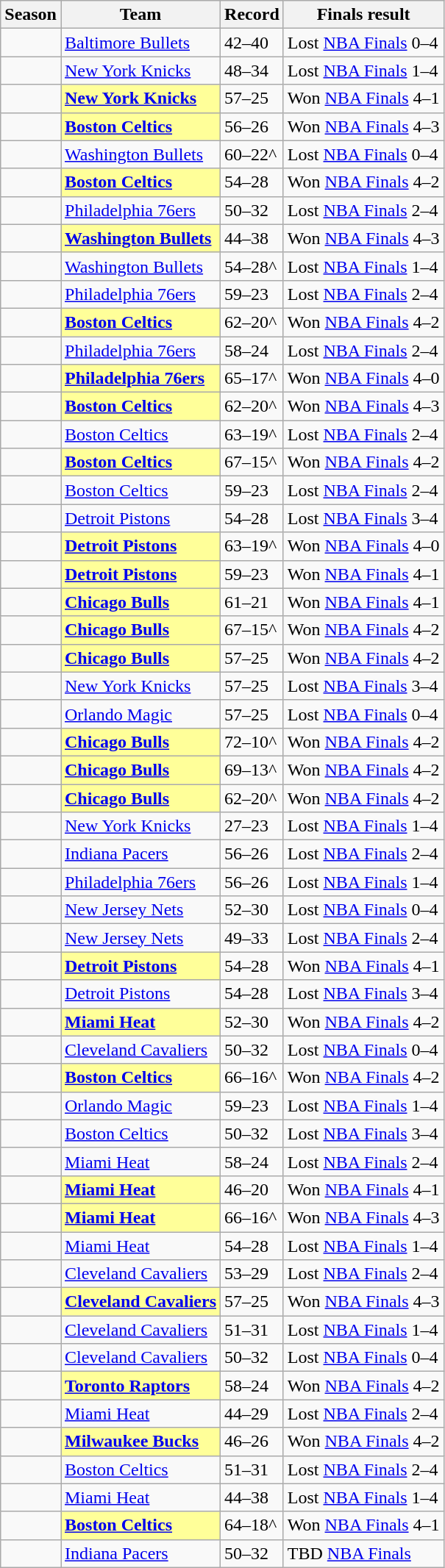<table class="wikitable sortable">
<tr>
<th>Season</th>
<th>Team</th>
<th>Record</th>
<th>Finals result</th>
</tr>
<tr>
<td></td>
<td><a href='#'>Baltimore Bullets</a></td>
<td>42–40</td>
<td>Lost <a href='#'>NBA Finals</a> 0–4</td>
</tr>
<tr>
<td></td>
<td><a href='#'>New York Knicks</a></td>
<td>48–34</td>
<td>Lost <a href='#'>NBA Finals</a> 1–4</td>
</tr>
<tr>
<td></td>
<td bgcolor=#FFFF99><strong><a href='#'>New York Knicks</a></strong></td>
<td>57–25</td>
<td>Won <a href='#'>NBA Finals</a> 4–1</td>
</tr>
<tr>
<td></td>
<td bgcolor=#FFFF99><strong><a href='#'>Boston Celtics</a></strong></td>
<td>56–26</td>
<td>Won <a href='#'>NBA Finals</a> 4–3</td>
</tr>
<tr>
<td></td>
<td><a href='#'>Washington Bullets</a></td>
<td>60–22^</td>
<td>Lost <a href='#'>NBA Finals</a> 0–4</td>
</tr>
<tr>
<td></td>
<td bgcolor=#FFFF99><strong><a href='#'>Boston Celtics</a></strong></td>
<td>54–28</td>
<td>Won <a href='#'>NBA Finals</a> 4–2</td>
</tr>
<tr>
<td></td>
<td><a href='#'>Philadelphia 76ers</a></td>
<td>50–32</td>
<td>Lost <a href='#'>NBA Finals</a> 2–4</td>
</tr>
<tr>
<td></td>
<td bgcolor=#FFFF99><strong><a href='#'>Washington Bullets</a></strong></td>
<td>44–38</td>
<td>Won <a href='#'>NBA Finals</a> 4–3</td>
</tr>
<tr>
<td></td>
<td><a href='#'>Washington Bullets</a></td>
<td>54–28^</td>
<td>Lost <a href='#'>NBA Finals</a> 1–4</td>
</tr>
<tr>
<td></td>
<td><a href='#'>Philadelphia 76ers</a></td>
<td>59–23</td>
<td>Lost <a href='#'>NBA Finals</a> 2–4</td>
</tr>
<tr>
<td></td>
<td bgcolor=#FFFF99><strong><a href='#'>Boston Celtics</a></strong></td>
<td>62–20^</td>
<td>Won <a href='#'>NBA Finals</a> 4–2</td>
</tr>
<tr>
<td></td>
<td><a href='#'>Philadelphia 76ers</a></td>
<td>58–24</td>
<td>Lost <a href='#'>NBA Finals</a> 2–4</td>
</tr>
<tr>
<td></td>
<td bgcolor=#FFFF99><strong><a href='#'>Philadelphia 76ers</a></strong></td>
<td>65–17^</td>
<td>Won <a href='#'>NBA Finals</a> 4–0</td>
</tr>
<tr>
<td></td>
<td bgcolor=#FFFF99><strong><a href='#'>Boston Celtics</a></strong></td>
<td>62–20^</td>
<td>Won <a href='#'>NBA Finals</a> 4–3</td>
</tr>
<tr>
<td></td>
<td><a href='#'>Boston Celtics</a></td>
<td>63–19^</td>
<td>Lost <a href='#'>NBA Finals</a> 2–4</td>
</tr>
<tr>
<td></td>
<td bgcolor=#FFFF99><strong><a href='#'>Boston Celtics</a></strong></td>
<td>67–15^</td>
<td>Won <a href='#'>NBA Finals</a> 4–2</td>
</tr>
<tr>
<td></td>
<td><a href='#'>Boston Celtics</a></td>
<td>59–23</td>
<td>Lost <a href='#'>NBA Finals</a> 2–4</td>
</tr>
<tr>
<td></td>
<td><a href='#'>Detroit Pistons</a></td>
<td>54–28</td>
<td>Lost <a href='#'>NBA Finals</a> 3–4</td>
</tr>
<tr>
<td></td>
<td bgcolor=#FFFF99><strong><a href='#'>Detroit Pistons</a></strong></td>
<td>63–19^</td>
<td>Won <a href='#'>NBA Finals</a> 4–0</td>
</tr>
<tr>
<td></td>
<td bgcolor=#FFFF99><strong><a href='#'>Detroit Pistons</a></strong></td>
<td>59–23</td>
<td>Won <a href='#'>NBA Finals</a> 4–1</td>
</tr>
<tr>
<td></td>
<td bgcolor=#FFFF99><strong><a href='#'>Chicago Bulls</a></strong></td>
<td>61–21</td>
<td>Won <a href='#'>NBA Finals</a> 4–1</td>
</tr>
<tr>
<td></td>
<td bgcolor=#FFFF99><strong><a href='#'>Chicago Bulls</a></strong></td>
<td>67–15^</td>
<td>Won <a href='#'>NBA Finals</a> 4–2</td>
</tr>
<tr>
<td></td>
<td bgcolor=#FFFF99><strong><a href='#'>Chicago Bulls</a></strong></td>
<td>57–25</td>
<td>Won <a href='#'>NBA Finals</a> 4–2</td>
</tr>
<tr>
<td></td>
<td><a href='#'>New York Knicks</a></td>
<td>57–25</td>
<td>Lost <a href='#'>NBA Finals</a> 3–4</td>
</tr>
<tr>
<td></td>
<td><a href='#'>Orlando Magic</a></td>
<td>57–25</td>
<td>Lost <a href='#'>NBA Finals</a> 0–4</td>
</tr>
<tr>
<td></td>
<td bgcolor=#FFFF99><strong><a href='#'>Chicago Bulls</a></strong></td>
<td>72–10^</td>
<td>Won <a href='#'>NBA Finals</a> 4–2</td>
</tr>
<tr>
<td></td>
<td bgcolor=#FFFF99><strong><a href='#'>Chicago Bulls</a></strong></td>
<td>69–13^</td>
<td>Won <a href='#'>NBA Finals</a> 4–2</td>
</tr>
<tr>
<td></td>
<td bgcolor=#FFFF99><strong><a href='#'>Chicago Bulls</a></strong></td>
<td>62–20^</td>
<td>Won <a href='#'>NBA Finals</a> 4–2</td>
</tr>
<tr>
<td></td>
<td><a href='#'>New York Knicks</a></td>
<td>27–23</td>
<td>Lost <a href='#'>NBA Finals</a> 1–4</td>
</tr>
<tr>
<td></td>
<td><a href='#'>Indiana Pacers</a></td>
<td>56–26</td>
<td>Lost <a href='#'>NBA Finals</a> 2–4</td>
</tr>
<tr>
<td></td>
<td><a href='#'>Philadelphia 76ers</a></td>
<td>56–26</td>
<td>Lost <a href='#'>NBA Finals</a> 1–4</td>
</tr>
<tr>
<td></td>
<td><a href='#'>New Jersey Nets</a></td>
<td>52–30</td>
<td>Lost <a href='#'>NBA Finals</a> 0–4</td>
</tr>
<tr>
<td></td>
<td><a href='#'>New Jersey Nets</a></td>
<td>49–33</td>
<td>Lost <a href='#'>NBA Finals</a> 2–4</td>
</tr>
<tr>
<td></td>
<td bgcolor=#FFFF99><strong><a href='#'>Detroit Pistons</a></strong></td>
<td>54–28</td>
<td>Won <a href='#'>NBA Finals</a> 4–1</td>
</tr>
<tr>
<td></td>
<td><a href='#'>Detroit Pistons</a></td>
<td>54–28</td>
<td>Lost <a href='#'>NBA Finals</a> 3–4</td>
</tr>
<tr>
<td></td>
<td bgcolor=#FFFF99><strong><a href='#'>Miami Heat</a></strong></td>
<td>52–30</td>
<td>Won <a href='#'>NBA Finals</a> 4–2</td>
</tr>
<tr>
<td></td>
<td><a href='#'>Cleveland Cavaliers</a></td>
<td>50–32</td>
<td>Lost <a href='#'>NBA Finals</a> 0–4</td>
</tr>
<tr>
<td></td>
<td bgcolor=#FFFF99><strong><a href='#'>Boston Celtics</a></strong></td>
<td>66–16^</td>
<td>Won <a href='#'>NBA Finals</a> 4–2</td>
</tr>
<tr>
<td></td>
<td><a href='#'>Orlando Magic</a></td>
<td>59–23</td>
<td>Lost <a href='#'>NBA Finals</a> 1–4</td>
</tr>
<tr>
<td></td>
<td><a href='#'>Boston Celtics</a></td>
<td>50–32</td>
<td>Lost <a href='#'>NBA Finals</a> 3–4</td>
</tr>
<tr>
<td></td>
<td><a href='#'>Miami Heat</a></td>
<td>58–24</td>
<td>Lost <a href='#'>NBA Finals</a> 2–4</td>
</tr>
<tr>
<td></td>
<td bgcolor=#FFFF99><strong><a href='#'>Miami Heat</a></strong></td>
<td>46–20</td>
<td>Won <a href='#'>NBA Finals</a> 4–1</td>
</tr>
<tr>
<td></td>
<td bgcolor=#FFFF99><strong><a href='#'>Miami Heat</a></strong></td>
<td>66–16^</td>
<td>Won <a href='#'>NBA Finals</a> 4–3</td>
</tr>
<tr>
<td></td>
<td><a href='#'>Miami Heat</a></td>
<td>54–28</td>
<td>Lost <a href='#'>NBA Finals</a> 1–4</td>
</tr>
<tr>
<td></td>
<td><a href='#'>Cleveland Cavaliers</a></td>
<td>53–29</td>
<td>Lost <a href='#'>NBA Finals</a> 2–4</td>
</tr>
<tr>
<td></td>
<td bgcolor=#FFFF99><strong><a href='#'>Cleveland Cavaliers</a></strong></td>
<td>57–25</td>
<td>Won <a href='#'>NBA Finals</a> 4–3</td>
</tr>
<tr>
<td></td>
<td><a href='#'>Cleveland Cavaliers</a></td>
<td>51–31</td>
<td>Lost <a href='#'>NBA Finals</a> 1–4</td>
</tr>
<tr>
<td></td>
<td><a href='#'>Cleveland Cavaliers</a></td>
<td>50–32</td>
<td>Lost <a href='#'>NBA Finals</a> 0–4</td>
</tr>
<tr>
<td></td>
<td bgcolor=#FFFF99><strong><a href='#'>Toronto Raptors</a></strong></td>
<td>58–24</td>
<td>Won <a href='#'>NBA Finals</a> 4–2</td>
</tr>
<tr>
<td></td>
<td><a href='#'>Miami Heat</a></td>
<td>44–29</td>
<td>Lost <a href='#'>NBA Finals</a> 2–4</td>
</tr>
<tr>
<td></td>
<td bgcolor=#FFFF99><strong><a href='#'>Milwaukee Bucks</a></strong></td>
<td>46–26</td>
<td>Won <a href='#'>NBA Finals</a> 4–2</td>
</tr>
<tr>
<td></td>
<td><a href='#'>Boston Celtics</a></td>
<td>51–31</td>
<td>Lost <a href='#'>NBA Finals</a> 2–4</td>
</tr>
<tr>
<td></td>
<td><a href='#'>Miami Heat</a></td>
<td>44–38</td>
<td>Lost <a href='#'>NBA Finals</a> 1–4</td>
</tr>
<tr>
<td></td>
<td bgcolor=#FFFF99><strong><a href='#'>Boston Celtics</a></strong></td>
<td>64–18^</td>
<td>Won <a href='#'>NBA Finals</a> 4–1</td>
</tr>
<tr>
<td></td>
<td><a href='#'>Indiana Pacers</a></td>
<td>50–32</td>
<td>TBD <a href='#'>NBA Finals</a></td>
</tr>
</table>
